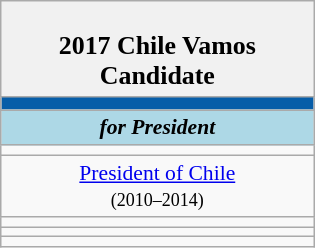<table class="wikitable" style="font-size:90%; text-align:center;">
<tr>
<td colspan="27" style="background:#f1f1f1;"><br><big><strong>2017 Chile Vamos Candidate</strong></big></td>
</tr>
<tr>
<th style=" font-size:135%; background:#065DA8; width:200px;"></th>
</tr>
<tr style="color:#000; font-size:100%; background:lightblue;">
<td style=" width:200px;"><strong><em>for President</em></strong></td>
</tr>
<tr>
<td></td>
</tr>
<tr>
<td><a href='#'>President of Chile</a><br><small>(2010–2014)</small></td>
</tr>
<tr>
<td></td>
</tr>
<tr>
<td></td>
</tr>
<tr>
<td></td>
</tr>
</table>
